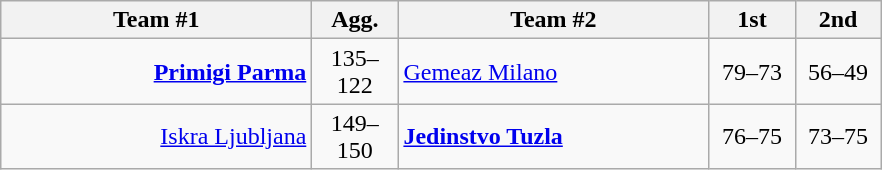<table class=wikitable style="text-align:center">
<tr>
<th width=200>Team #1</th>
<th width=50>Agg.</th>
<th width=200>Team #2</th>
<th width=50>1st</th>
<th width=50>2nd</th>
</tr>
<tr>
<td align=right><strong><a href='#'>Primigi Parma</a></strong> </td>
<td>135–122</td>
<td align=left> <a href='#'>Gemeaz Milano</a></td>
<td align=center>79–73</td>
<td align=center>56–49</td>
</tr>
<tr>
<td align=right><a href='#'>Iskra Ljubljana</a> </td>
<td>149–150</td>
<td align=left> <strong><a href='#'>Jedinstvo Tuzla</a></strong></td>
<td align=center>76–75</td>
<td align=center>73–75</td>
</tr>
</table>
